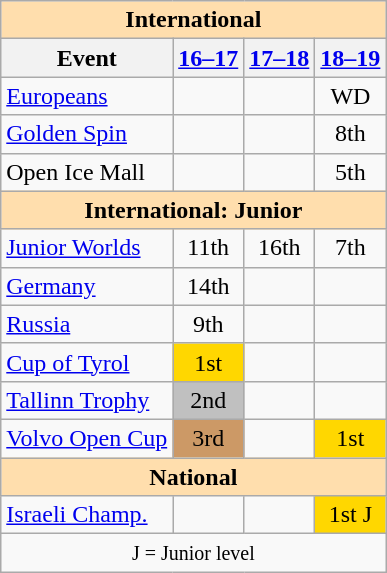<table class="wikitable" style="text-align:center">
<tr>
<th style="background-color: #ffdead; " colspan=4 align=center>International</th>
</tr>
<tr>
<th>Event</th>
<th><a href='#'>16–17</a></th>
<th><a href='#'>17–18</a></th>
<th><a href='#'>18–19</a></th>
</tr>
<tr>
<td align=left><a href='#'>Europeans</a></td>
<td></td>
<td></td>
<td>WD</td>
</tr>
<tr>
<td align=left> <a href='#'>Golden Spin</a></td>
<td></td>
<td></td>
<td>8th</td>
</tr>
<tr>
<td align=left>Open Ice Mall</td>
<td></td>
<td></td>
<td>5th</td>
</tr>
<tr>
<th style="background-color: #ffdead; " colspan=4 align=center>International: Junior</th>
</tr>
<tr>
<td align=left><a href='#'>Junior Worlds</a></td>
<td>11th</td>
<td>16th</td>
<td>7th</td>
</tr>
<tr>
<td align=left> <a href='#'>Germany</a></td>
<td>14th</td>
<td></td>
<td></td>
</tr>
<tr>
<td align=left> <a href='#'>Russia</a></td>
<td>9th</td>
<td></td>
<td></td>
</tr>
<tr>
<td align=left><a href='#'>Cup of Tyrol</a></td>
<td bgcolor=gold>1st</td>
<td></td>
<td></td>
</tr>
<tr>
<td align=left><a href='#'>Tallinn Trophy</a></td>
<td bgcolor=silver>2nd</td>
<td></td>
<td></td>
</tr>
<tr>
<td align=left><a href='#'>Volvo Open Cup</a></td>
<td bgcolor=cc9966>3rd</td>
<td></td>
<td bgcolor=gold>1st</td>
</tr>
<tr>
<th style="background-color: #ffdead; " colspan=4 align=center>National</th>
</tr>
<tr>
<td align=left><a href='#'>Israeli Champ.</a></td>
<td></td>
<td></td>
<td bgcolor=gold>1st J</td>
</tr>
<tr>
<td colspan=4 align=center><small> J = Junior level </small></td>
</tr>
</table>
